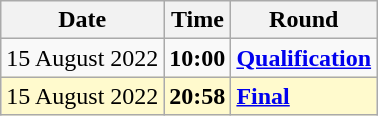<table class="wikitable">
<tr>
<th>Date</th>
<th>Time</th>
<th>Round</th>
</tr>
<tr>
<td>15 August 2022</td>
<td><strong>10:00</strong></td>
<td><strong><a href='#'>Qualification</a></strong></td>
</tr>
<tr style=background:lemonchiffon>
<td>15 August 2022</td>
<td><strong>20:58</strong></td>
<td><strong><a href='#'>Final</a></strong></td>
</tr>
</table>
